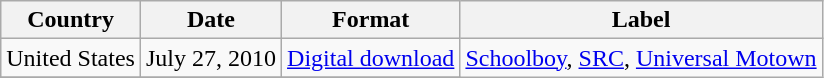<table class="wikitable">
<tr>
<th>Country</th>
<th>Date</th>
<th>Format</th>
<th>Label</th>
</tr>
<tr>
<td rowspan="1">United States</td>
<td>July 27, 2010</td>
<td><a href='#'>Digital download</a></td>
<td rowspan="2"><a href='#'>Schoolboy</a>, <a href='#'>SRC</a>, <a href='#'>Universal Motown</a></td>
</tr>
<tr>
</tr>
</table>
